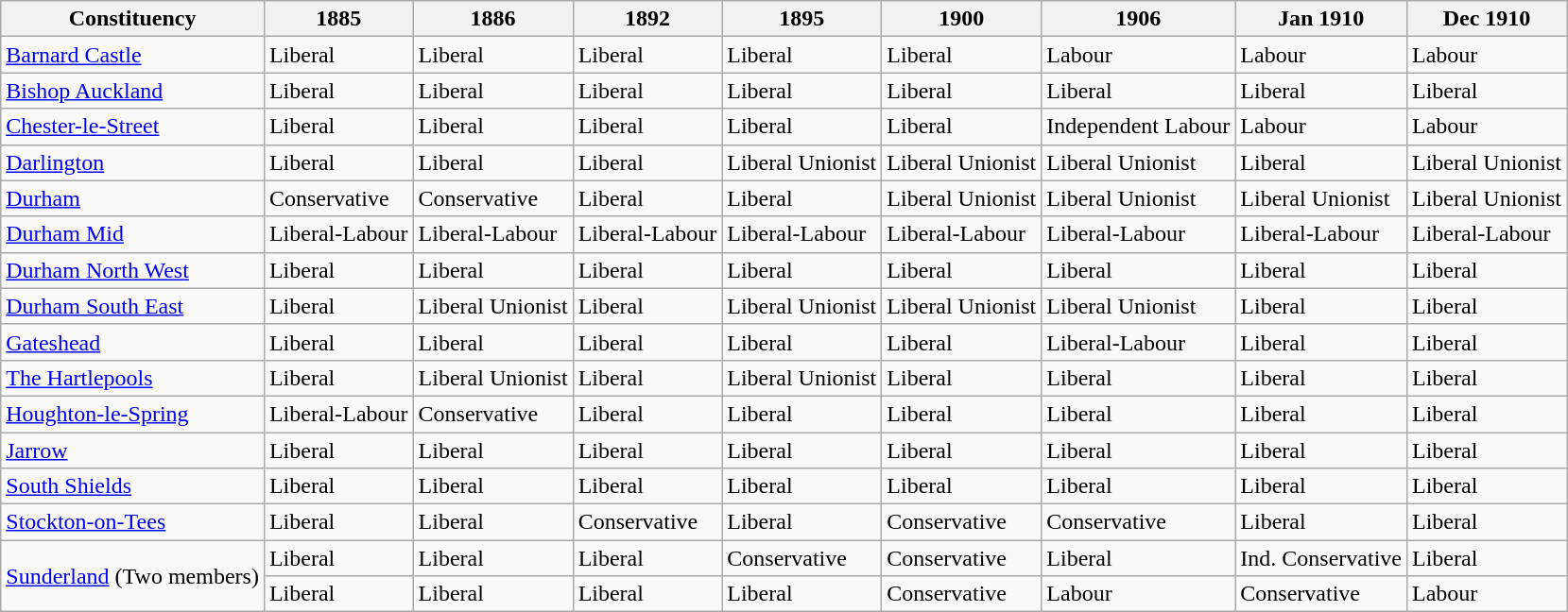<table class="wikitable">
<tr>
<th>Constituency</th>
<th>1885</th>
<th>1886</th>
<th>1892</th>
<th>1895</th>
<th>1900</th>
<th>1906</th>
<th>Jan 1910</th>
<th>Dec 1910</th>
</tr>
<tr>
<td><a href='#'>Barnard Castle</a></td>
<td bgcolor=>Liberal</td>
<td bgcolor=>Liberal</td>
<td bgcolor=>Liberal</td>
<td bgcolor=>Liberal</td>
<td bgcolor=>Liberal</td>
<td bgcolor=>Labour</td>
<td bgcolor=>Labour</td>
<td bgcolor=>Labour</td>
</tr>
<tr>
<td><a href='#'>Bishop Auckland</a></td>
<td bgcolor=>Liberal</td>
<td bgcolor=>Liberal</td>
<td bgcolor=>Liberal</td>
<td bgcolor=>Liberal</td>
<td bgcolor=>Liberal</td>
<td bgcolor=>Liberal</td>
<td bgcolor=>Liberal</td>
<td bgcolor=>Liberal</td>
</tr>
<tr>
<td><a href='#'>Chester-le-Street</a></td>
<td bgcolor=>Liberal</td>
<td bgcolor=>Liberal</td>
<td bgcolor=>Liberal</td>
<td bgcolor=>Liberal</td>
<td bgcolor=>Liberal</td>
<td bgcolor=>Independent Labour</td>
<td bgcolor=>Labour</td>
<td bgcolor=>Labour</td>
</tr>
<tr>
<td><a href='#'>Darlington</a></td>
<td bgcolor=>Liberal</td>
<td bgcolor=>Liberal</td>
<td bgcolor=>Liberal</td>
<td bgcolor=>Liberal Unionist</td>
<td bgcolor=>Liberal Unionist</td>
<td bgcolor=>Liberal Unionist</td>
<td bgcolor=>Liberal</td>
<td bgcolor=>Liberal Unionist</td>
</tr>
<tr>
<td><a href='#'>Durham</a></td>
<td bgcolor=>Conservative</td>
<td bgcolor=>Conservative</td>
<td bgcolor=>Liberal</td>
<td bgcolor=>Liberal</td>
<td bgcolor=>Liberal Unionist</td>
<td bgcolor=>Liberal Unionist</td>
<td bgcolor=>Liberal Unionist</td>
<td bgcolor=>Liberal Unionist</td>
</tr>
<tr>
<td><a href='#'>Durham Mid</a></td>
<td bgcolor=>Liberal-Labour</td>
<td bgcolor=>Liberal-Labour</td>
<td bgcolor=>Liberal-Labour</td>
<td bgcolor=>Liberal-Labour</td>
<td bgcolor=>Liberal-Labour</td>
<td bgcolor=>Liberal-Labour</td>
<td bgcolor=>Liberal-Labour</td>
<td bgcolor=>Liberal-Labour</td>
</tr>
<tr>
<td><a href='#'>Durham North West</a></td>
<td bgcolor=>Liberal</td>
<td bgcolor=>Liberal</td>
<td bgcolor=>Liberal</td>
<td bgcolor=>Liberal</td>
<td bgcolor=>Liberal</td>
<td bgcolor=>Liberal</td>
<td bgcolor=>Liberal</td>
<td bgcolor=>Liberal</td>
</tr>
<tr>
<td><a href='#'>Durham South East</a></td>
<td bgcolor=>Liberal</td>
<td bgcolor=>Liberal Unionist</td>
<td bgcolor=>Liberal</td>
<td bgcolor=>Liberal Unionist</td>
<td bgcolor=>Liberal Unionist</td>
<td bgcolor=>Liberal Unionist</td>
<td bgcolor=>Liberal</td>
<td bgcolor=>Liberal</td>
</tr>
<tr>
<td><a href='#'>Gateshead</a></td>
<td bgcolor=>Liberal</td>
<td bgcolor=>Liberal</td>
<td bgcolor=>Liberal</td>
<td bgcolor=>Liberal</td>
<td bgcolor=>Liberal</td>
<td bgcolor=>Liberal-Labour</td>
<td bgcolor=>Liberal</td>
<td bgcolor=>Liberal</td>
</tr>
<tr>
<td><a href='#'>The Hartlepools</a></td>
<td bgcolor=>Liberal</td>
<td bgcolor=>Liberal Unionist</td>
<td bgcolor=>Liberal</td>
<td bgcolor=>Liberal Unionist</td>
<td bgcolor=>Liberal</td>
<td bgcolor=>Liberal</td>
<td bgcolor=>Liberal</td>
<td bgcolor=>Liberal</td>
</tr>
<tr>
<td><a href='#'>Houghton-le-Spring</a></td>
<td bgcolor=>Liberal-Labour</td>
<td bgcolor=>Conservative</td>
<td bgcolor=>Liberal</td>
<td bgcolor=>Liberal</td>
<td bgcolor=>Liberal</td>
<td bgcolor=>Liberal</td>
<td bgcolor=>Liberal</td>
<td bgcolor=>Liberal</td>
</tr>
<tr>
<td><a href='#'>Jarrow</a></td>
<td bgcolor=>Liberal</td>
<td bgcolor=>Liberal</td>
<td bgcolor=>Liberal</td>
<td bgcolor=>Liberal</td>
<td bgcolor=>Liberal</td>
<td bgcolor=>Liberal</td>
<td bgcolor=>Liberal</td>
<td bgcolor=>Liberal</td>
</tr>
<tr>
<td><a href='#'>South Shields</a></td>
<td bgcolor=>Liberal</td>
<td bgcolor=>Liberal</td>
<td bgcolor=>Liberal</td>
<td bgcolor=>Liberal</td>
<td bgcolor=>Liberal</td>
<td bgcolor=>Liberal</td>
<td bgcolor=>Liberal</td>
<td bgcolor=>Liberal</td>
</tr>
<tr>
<td><a href='#'>Stockton-on-Tees</a></td>
<td bgcolor=>Liberal</td>
<td bgcolor=>Liberal</td>
<td bgcolor=>Conservative</td>
<td bgcolor=>Liberal</td>
<td bgcolor=>Conservative</td>
<td bgcolor=>Conservative</td>
<td bgcolor=>Liberal</td>
<td bgcolor=>Liberal</td>
</tr>
<tr>
<td rowspan="2"><a href='#'>Sunderland</a> (Two members)</td>
<td bgcolor=>Liberal</td>
<td bgcolor=>Liberal</td>
<td bgcolor=>Liberal</td>
<td bgcolor=>Conservative</td>
<td bgcolor=>Conservative</td>
<td bgcolor=>Liberal</td>
<td bgcolor=>Ind. Conservative</td>
<td bgcolor=>Liberal</td>
</tr>
<tr>
<td bgcolor=>Liberal</td>
<td bgcolor=>Liberal</td>
<td bgcolor=>Liberal</td>
<td bgcolor=>Liberal</td>
<td bgcolor=>Conservative</td>
<td bgcolor=>Labour</td>
<td bgcolor=>Conservative</td>
<td bgcolor=>Labour</td>
</tr>
</table>
